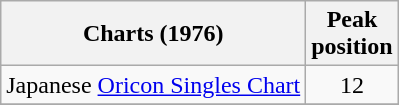<table class="wikitable">
<tr>
<th>Charts (1976)</th>
<th>Peak<br>position</th>
</tr>
<tr>
<td>Japanese <a href='#'>Oricon Singles Chart</a></td>
<td align="center">12</td>
</tr>
<tr>
</tr>
</table>
